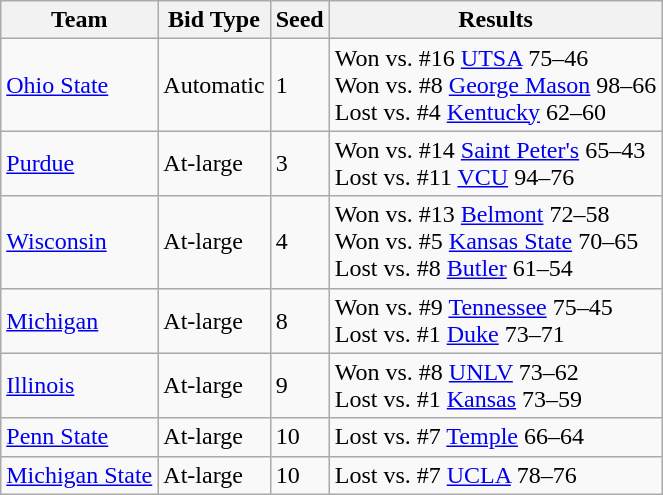<table class="wikitable">
<tr>
<th align="center">Team</th>
<th align="center">Bid Type</th>
<th align="center">Seed</th>
<th align="center">Results</th>
</tr>
<tr>
<td><a href='#'>Ohio State</a></td>
<td>Automatic</td>
<td>1</td>
<td>Won vs. #16 <a href='#'>UTSA</a> 75–46<br>Won vs. #8 <a href='#'>George Mason</a> 98–66<br>Lost vs. #4 <a href='#'>Kentucky</a> 62–60</td>
</tr>
<tr>
<td><a href='#'>Purdue</a></td>
<td>At-large</td>
<td>3</td>
<td>Won vs. #14 <a href='#'>Saint Peter's</a> 65–43<br>Lost vs. #11 <a href='#'>VCU</a> 94–76</td>
</tr>
<tr>
<td><a href='#'>Wisconsin</a></td>
<td>At-large</td>
<td>4</td>
<td>Won vs. #13 <a href='#'>Belmont</a> 72–58<br>Won vs. #5 <a href='#'>Kansas State</a> 70–65<br>Lost vs. #8 <a href='#'>Butler</a> 61–54</td>
</tr>
<tr>
<td><a href='#'>Michigan</a></td>
<td>At-large</td>
<td>8</td>
<td>Won vs. #9 <a href='#'>Tennessee</a> 75–45<br>Lost vs. #1 <a href='#'>Duke</a> 73–71</td>
</tr>
<tr>
<td><a href='#'>Illinois</a></td>
<td>At-large</td>
<td>9</td>
<td>Won vs. #8 <a href='#'>UNLV</a> 73–62<br>Lost vs. #1 <a href='#'>Kansas</a> 73–59</td>
</tr>
<tr>
<td><a href='#'>Penn State</a></td>
<td>At-large</td>
<td>10</td>
<td>Lost vs. #7 <a href='#'>Temple</a> 66–64</td>
</tr>
<tr>
<td><a href='#'>Michigan State</a></td>
<td>At-large</td>
<td>10</td>
<td>Lost vs. #7 <a href='#'>UCLA</a> 78–76</td>
</tr>
</table>
